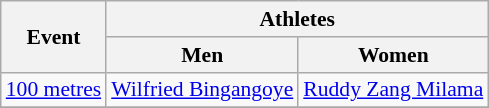<table class=wikitable style="font-size:90%">
<tr>
<th rowspan=2>Event</th>
<th colspan=2>Athletes</th>
</tr>
<tr>
<th>Men</th>
<th>Women</th>
</tr>
<tr>
<td><a href='#'>100 metres</a></td>
<td><a href='#'>Wilfried Bingangoye</a></td>
<td><a href='#'>Ruddy Zang Milama</a></td>
</tr>
<tr>
</tr>
</table>
